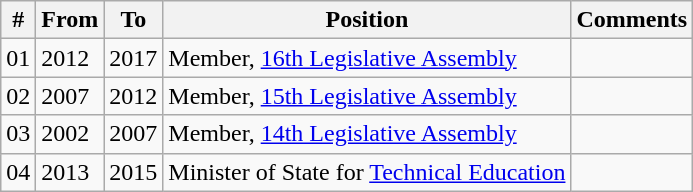<table class="wikitable sortable">
<tr>
<th>#</th>
<th>From</th>
<th>To</th>
<th>Position</th>
<th>Comments</th>
</tr>
<tr>
<td>01</td>
<td>2012</td>
<td>2017</td>
<td>Member, <a href='#'>16th Legislative Assembly</a></td>
<td></td>
</tr>
<tr>
<td>02</td>
<td>2007</td>
<td>2012</td>
<td>Member, <a href='#'>15th Legislative Assembly</a></td>
<td></td>
</tr>
<tr>
<td>03</td>
<td>2002</td>
<td>2007</td>
<td>Member, <a href='#'>14th Legislative Assembly</a></td>
<td></td>
</tr>
<tr>
<td>04</td>
<td>2013</td>
<td>2015</td>
<td>Minister of State for <a href='#'>Technical Education</a></td>
<td></td>
</tr>
</table>
